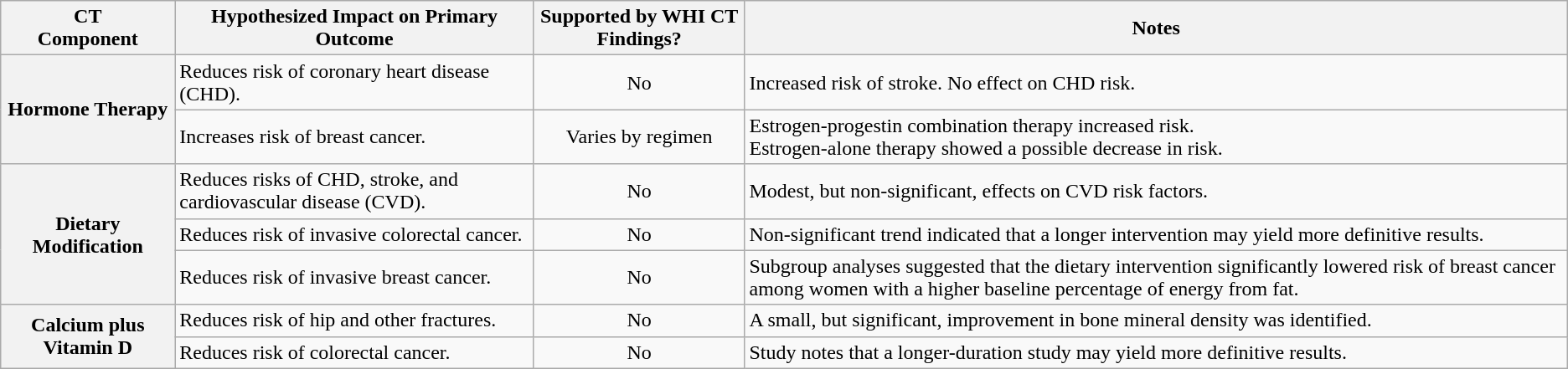<table class="wikitable">
<tr>
<th>CT<br>Component</th>
<th>Hypothesized Impact on Primary Outcome<br></th>
<th>Supported by WHI CT Findings?</th>
<th>Notes</th>
</tr>
<tr>
<th rowspan=2>Hormone Therapy</th>
<td>Reduces risk of coronary heart disease (CHD).</td>
<td style="text-align:center;">No</td>
<td>Increased risk of stroke. No effect on CHD risk.</td>
</tr>
<tr>
<td>Increases risk of breast cancer.</td>
<td style="text-align:center;">Varies by regimen</td>
<td>Estrogen-progestin combination therapy increased risk. <br>Estrogen-alone therapy showed a possible decrease in risk.</td>
</tr>
<tr>
<th rowspan=3>Dietary Modification</th>
<td>Reduces risks of CHD, stroke, and cardiovascular disease (CVD).</td>
<td style="text-align:center;">No</td>
<td>Modest, but non-significant, effects on CVD risk factors.</td>
</tr>
<tr>
<td>Reduces risk of invasive colorectal cancer.</td>
<td style="text-align:center;">No</td>
<td>Non-significant trend indicated that a longer intervention may yield more definitive results.</td>
</tr>
<tr>
<td>Reduces risk of invasive breast cancer.</td>
<td style="text-align:center;">No</td>
<td>Subgroup analyses suggested that the dietary intervention significantly lowered risk of breast cancer among women with a higher baseline percentage of energy from fat.</td>
</tr>
<tr>
<th rowspan=2>Calcium plus Vitamin D</th>
<td>Reduces risk of hip and other fractures.<br></td>
<td style="text-align:center;">No</td>
<td>A small, but significant, improvement in bone mineral density was identified.</td>
</tr>
<tr>
<td>Reduces risk of colorectal cancer.</td>
<td style="text-align:center;">No</td>
<td>Study notes that a longer-duration study may yield more definitive results.</td>
</tr>
</table>
